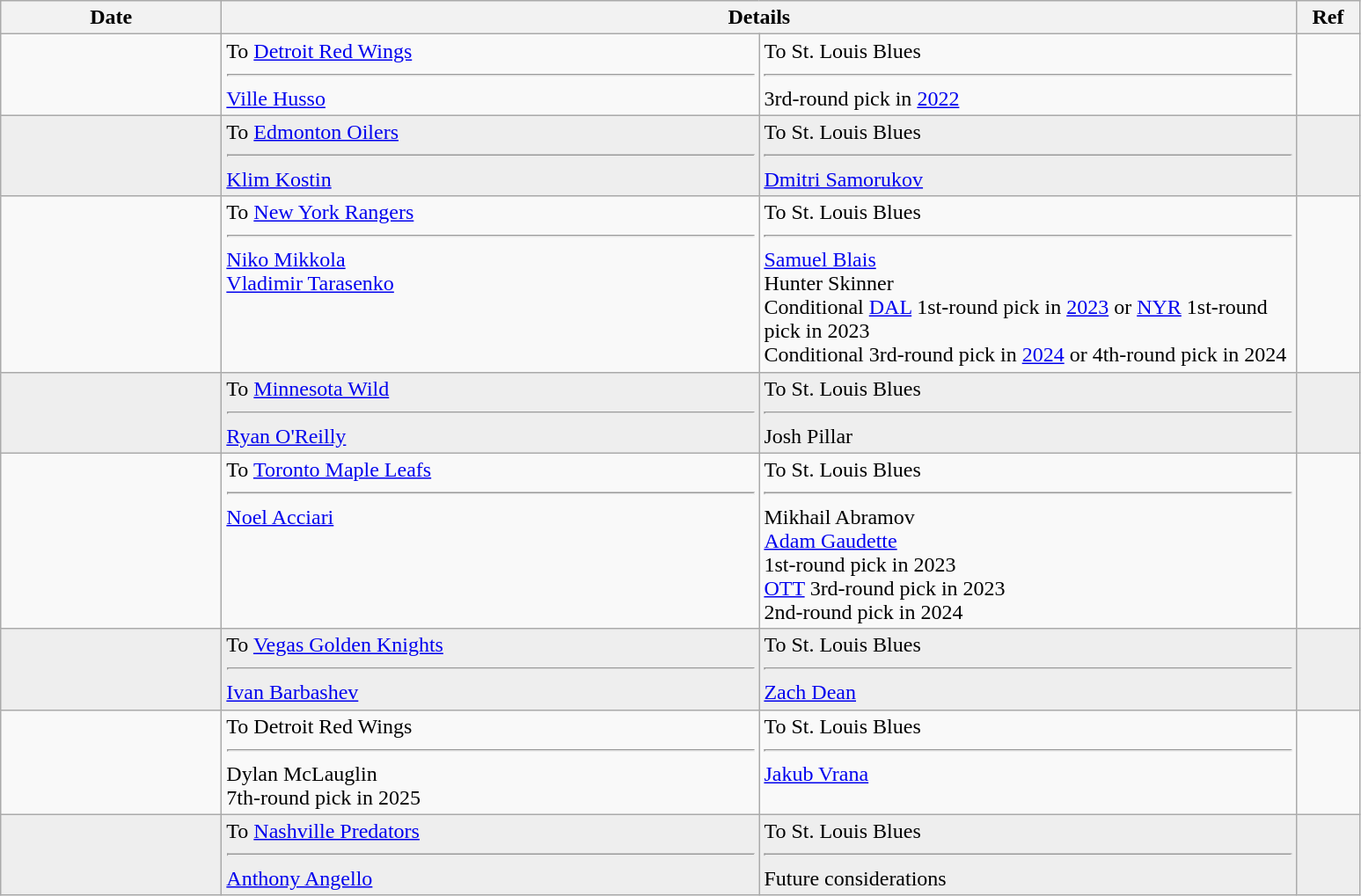<table class="wikitable">
<tr>
<th style="width: 10em;">Date</th>
<th colspan=2>Details</th>
<th style="width: 2.5em;">Ref</th>
</tr>
<tr>
<td></td>
<td style="width: 25em;" valign="top">To <a href='#'>Detroit Red Wings</a><hr><a href='#'>Ville Husso</a></td>
<td style="width: 25em;" valign="top">To St. Louis Blues<hr>3rd-round pick in <a href='#'>2022</a></td>
<td></td>
</tr>
<tr bgcolor="eeeeee">
<td></td>
<td style="width: 25em;" valign="top">To <a href='#'>Edmonton Oilers</a><hr><a href='#'>Klim Kostin</a></td>
<td style="width: 25em;" valign="top">To St. Louis Blues<hr><a href='#'>Dmitri Samorukov</a></td>
<td></td>
</tr>
<tr>
<td></td>
<td style="width: 25em;" valign="top">To <a href='#'>New York Rangers</a><hr><a href='#'>Niko Mikkola</a><br><a href='#'>Vladimir Tarasenko</a></td>
<td style="width: 25em;" valign="top">To St. Louis Blues<hr><a href='#'>Samuel Blais</a><br>Hunter Skinner<br>Conditional <a href='#'>DAL</a> 1st-round pick in <a href='#'>2023</a> or <a href='#'>NYR</a> 1st-round pick in 2023<br>Conditional 3rd-round pick in <a href='#'>2024</a> or 4th-round pick in 2024</td>
<td></td>
</tr>
<tr bgcolor="eeeeee">
<td></td>
<td style="width: 25em;" valign="top">To <a href='#'>Minnesota Wild</a><hr><a href='#'>Ryan O'Reilly</a></td>
<td style="width: 25em;" valign="top">To St. Louis Blues<hr>Josh Pillar</td>
<td></td>
</tr>
<tr>
<td></td>
<td style="width: 25em;" valign="top">To <a href='#'>Toronto Maple Leafs</a><hr><a href='#'>Noel Acciari</a></td>
<td style="width: 25em;" valign="top">To St. Louis Blues<hr>Mikhail Abramov<br><a href='#'>Adam Gaudette</a><br>1st-round pick in 2023<br><a href='#'>OTT</a> 3rd-round pick in 2023<br>2nd-round pick in 2024</td>
<td></td>
</tr>
<tr bgcolor="eeeeee">
<td></td>
<td style="width: 25em;" valign="top">To <a href='#'>Vegas Golden Knights</a><hr><a href='#'>Ivan Barbashev</a></td>
<td style="width: 25em;" valign="top">To St. Louis Blues<hr><a href='#'>Zach Dean</a></td>
<td></td>
</tr>
<tr>
<td></td>
<td style="width: 25em;" valign="top">To Detroit Red Wings<hr>Dylan McLauglin<br>7th-round pick in 2025</td>
<td style="width: 25em;" valign="top">To St. Louis Blues<hr><a href='#'>Jakub Vrana</a></td>
<td></td>
</tr>
<tr bgcolor="eeeeee">
<td></td>
<td style="width: 25em;" valign="top">To <a href='#'>Nashville Predators</a><hr><a href='#'>Anthony Angello</a></td>
<td style="width: 25em;" valign="top">To St. Louis Blues<hr>Future considerations</td>
<td></td>
</tr>
</table>
